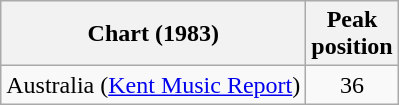<table class="wikitable">
<tr>
<th>Chart (1983)</th>
<th>Peak <br> position</th>
</tr>
<tr>
<td>Australia (<a href='#'>Kent Music Report</a>)</td>
<td style="text-align:center;">36</td>
</tr>
</table>
